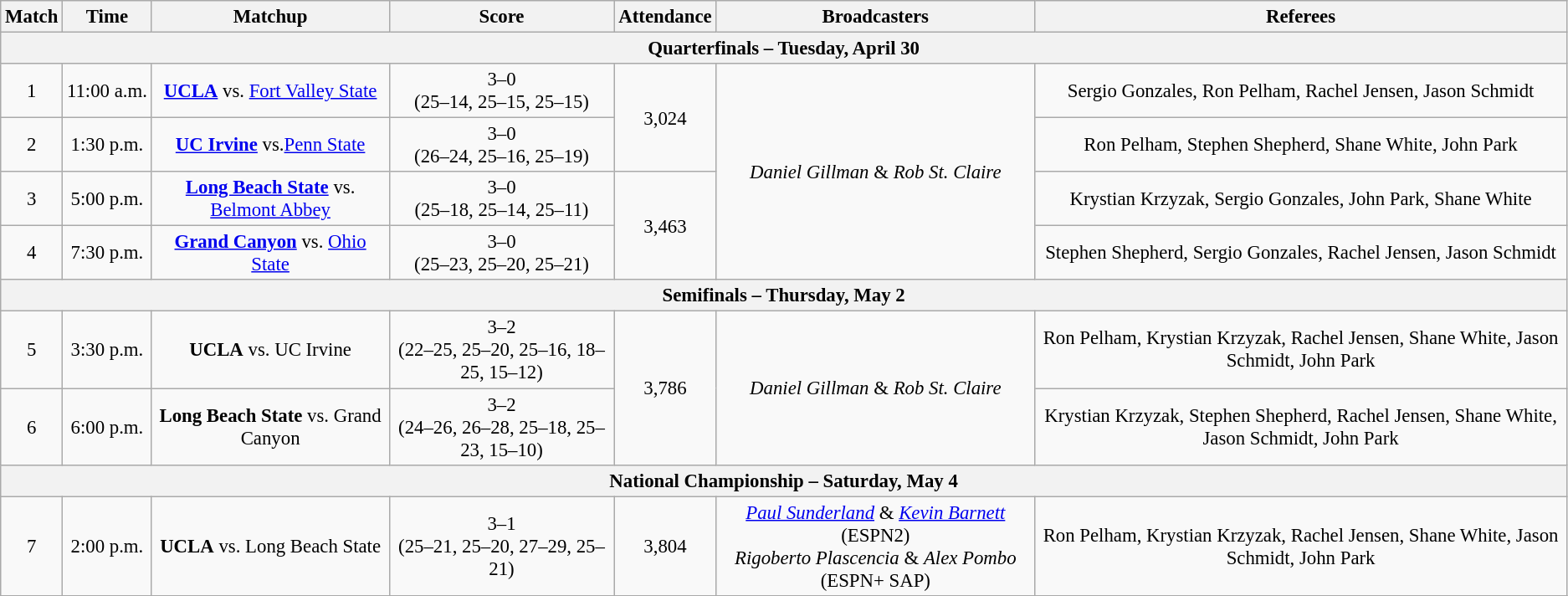<table class="wikitable" style="font-size: 95%;text-align:center">
<tr>
<th>Match</th>
<th>Time</th>
<th>Matchup</th>
<th>Score</th>
<th>Attendance</th>
<th>Broadcasters</th>
<th>Referees</th>
</tr>
<tr>
<th colspan=7>Quarterfinals – Tuesday, April 30</th>
</tr>
<tr>
<td>1</td>
<td>11:00 a.m.</td>
<td><a href='#'><strong>UCLA</strong></a> vs. <a href='#'>Fort Valley State</a></td>
<td>3–0<br>(25–14, 25–15, 25–15)</td>
<td rowspan=2>3,024</td>
<td rowspan=4><em>Daniel Gillman</em> & <em>Rob St. Claire</em></td>
<td>Sergio Gonzales, Ron Pelham, Rachel Jensen, Jason Schmidt</td>
</tr>
<tr>
<td>2</td>
<td>1:30 p.m.</td>
<td><a href='#'><strong>UC Irvine</strong></a> vs.<a href='#'>Penn State</a></td>
<td>3–0<br>(26–24, 25–16, 25–19)</td>
<td>Ron Pelham, Stephen Shepherd, Shane White, John Park</td>
</tr>
<tr>
<td>3</td>
<td>5:00 p.m.</td>
<td><a href='#'><strong>Long Beach State</strong></a> vs. <a href='#'>Belmont Abbey</a></td>
<td>3–0<br>(25–18, 25–14, 25–11)</td>
<td rowspan=2>3,463</td>
<td>Krystian Krzyzak, Sergio Gonzales, John Park, Shane White</td>
</tr>
<tr>
<td>4</td>
<td>7:30 p.m.</td>
<td><a href='#'><strong>Grand Canyon</strong></a> vs. <a href='#'>Ohio State</a></td>
<td>3–0<br> (25–23, 25–20, 25–21)</td>
<td>Stephen Shepherd, Sergio Gonzales, Rachel Jensen, Jason Schmidt</td>
</tr>
<tr>
<th colspan=7>Semifinals – Thursday, May 2</th>
</tr>
<tr>
<td>5</td>
<td>3:30 p.m.</td>
<td><strong>UCLA</strong> vs. UC Irvine</td>
<td>3–2 <br> (22–25, 25–20, 25–16, 18–25, 15–12)</td>
<td rowspan=2>3,786</td>
<td rowspan=2><em>Daniel Gillman</em> & <em>Rob St. Claire</em></td>
<td>Ron Pelham, Krystian Krzyzak, Rachel Jensen, Shane White, Jason Schmidt, John Park</td>
</tr>
<tr>
<td>6</td>
<td>6:00 p.m.</td>
<td><strong>Long Beach State</strong> vs. Grand Canyon</td>
<td>3–2 <br> (24–26, 26–28, 25–18, 25–23, 15–10)</td>
<td>Krystian Krzyzak, Stephen Shepherd, Rachel Jensen, Shane White, Jason Schmidt, John Park</td>
</tr>
<tr>
<th colspan=7>National Championship – Saturday, May 4</th>
</tr>
<tr>
<td>7</td>
<td>2:00 p.m.</td>
<td><strong>UCLA</strong> vs. Long Beach State</td>
<td>3–1 <br> (25–21, 25–20, 27–29, 25–21)</td>
<td>3,804</td>
<td><em><a href='#'>Paul Sunderland</a></em> & <em><a href='#'>Kevin Barnett</a></em> (ESPN2) <br> <em>Rigoberto Plascencia</em> & <em>Alex Pombo</em> (ESPN+ SAP)</td>
<td>Ron Pelham, Krystian Krzyzak, Rachel Jensen, Shane White, Jason Schmidt, John Park</td>
</tr>
<tr>
</tr>
</table>
